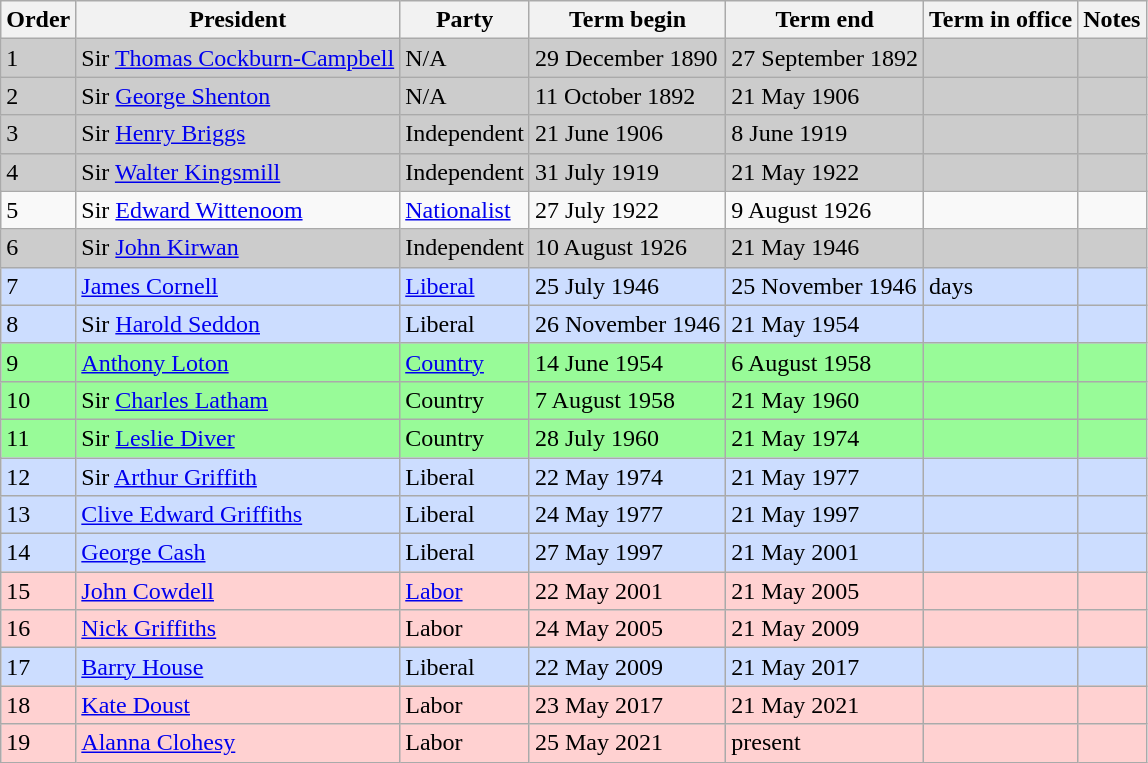<table class="wikitable">
<tr>
<th>Order</th>
<th>President</th>
<th>Party<br></th>
<th>Term begin</th>
<th>Term end</th>
<th>Term in office</th>
<th>Notes</th>
</tr>
<tr style="background:#ccc">
<td>1</td>
<td>Sir <a href='#'>Thomas Cockburn-Campbell</a></td>
<td>N/A</td>
<td>29 December 1890</td>
<td>27 September 1892</td>
<td></td>
<td></td>
</tr>
<tr style="background:#ccc">
<td>2</td>
<td>Sir <a href='#'>George Shenton</a></td>
<td>N/A</td>
<td>11 October 1892</td>
<td>21 May 1906</td>
<td></td>
<td></td>
</tr>
<tr style="background:#ccc">
<td>3</td>
<td>Sir <a href='#'>Henry Briggs</a></td>
<td>Independent</td>
<td>21 June 1906</td>
<td>8 June 1919</td>
<td></td>
<td></td>
</tr>
<tr style="background:#ccc">
<td>4</td>
<td>Sir <a href='#'>Walter Kingsmill</a></td>
<td>Independent</td>
<td>31 July 1919</td>
<td>21 May 1922</td>
<td></td>
<td></td>
</tr>
<tr>
<td>5</td>
<td>Sir <a href='#'>Edward Wittenoom</a></td>
<td><a href='#'>Nationalist</a></td>
<td>27 July 1922</td>
<td>9 August 1926</td>
<td></td>
<td></td>
</tr>
<tr style="background:#ccc">
<td>6</td>
<td>Sir <a href='#'>John Kirwan</a></td>
<td>Independent</td>
<td>10 August 1926</td>
<td>21 May 1946</td>
<td></td>
<td></td>
</tr>
<tr style="background:#ccddff">
<td>7</td>
<td><a href='#'>James Cornell</a></td>
<td><a href='#'>Liberal</a></td>
<td>25 July 1946</td>
<td>25 November 1946</td>
<td> days</td>
<td></td>
</tr>
<tr style="background:#ccddff">
<td>8</td>
<td>Sir <a href='#'>Harold Seddon</a></td>
<td>Liberal</td>
<td>26 November 1946</td>
<td>21 May 1954</td>
<td></td>
<td></td>
</tr>
<tr style="background:#98fb98">
<td>9</td>
<td><a href='#'>Anthony Loton</a></td>
<td><a href='#'>Country</a></td>
<td>14 June 1954</td>
<td>6 August 1958</td>
<td></td>
<td></td>
</tr>
<tr style="background:#98fb98">
<td>10</td>
<td>Sir <a href='#'>Charles Latham</a></td>
<td>Country</td>
<td>7 August 1958</td>
<td>21 May 1960</td>
<td></td>
<td></td>
</tr>
<tr style="background:#98fb98">
<td>11</td>
<td>Sir <a href='#'>Leslie Diver</a></td>
<td>Country</td>
<td>28 July 1960</td>
<td>21 May 1974</td>
<td></td>
<td></td>
</tr>
<tr style="background:#ccddff">
<td>12</td>
<td>Sir <a href='#'>Arthur Griffith</a></td>
<td>Liberal</td>
<td>22 May 1974</td>
<td>21 May 1977</td>
<td></td>
<td></td>
</tr>
<tr style="background:#ccddff">
<td>13</td>
<td><a href='#'>Clive Edward Griffiths</a></td>
<td>Liberal</td>
<td>24 May 1977</td>
<td>21 May 1997</td>
<td><strong></strong></td>
<td></td>
</tr>
<tr style="background:#ccddff">
<td>14</td>
<td><a href='#'>George Cash</a></td>
<td>Liberal</td>
<td>27 May 1997</td>
<td>21 May 2001</td>
<td></td>
<td></td>
</tr>
<tr style="background:#ffd1d1">
<td>15</td>
<td><a href='#'>John Cowdell</a></td>
<td><a href='#'>Labor</a></td>
<td>22 May 2001</td>
<td>21 May 2005</td>
<td></td>
<td></td>
</tr>
<tr style="background:#ffd1d1">
<td>16</td>
<td><a href='#'>Nick Griffiths</a></td>
<td>Labor</td>
<td>24 May 2005</td>
<td>21 May 2009</td>
<td></td>
<td></td>
</tr>
<tr style="background:#ccddff">
<td>17</td>
<td><a href='#'>Barry House</a></td>
<td>Liberal</td>
<td>22 May 2009</td>
<td>21 May 2017</td>
<td></td>
<td></td>
</tr>
<tr style="background:#ffd1d1">
<td>18</td>
<td><a href='#'>Kate Doust</a></td>
<td>Labor</td>
<td>23 May 2017</td>
<td>21 May 2021</td>
<td></td>
<td></td>
</tr>
<tr style="background:#ffd1d1">
<td>19</td>
<td><a href='#'>Alanna Clohesy</a></td>
<td>Labor</td>
<td>25 May 2021</td>
<td>present</td>
<td></td>
<td></td>
</tr>
</table>
